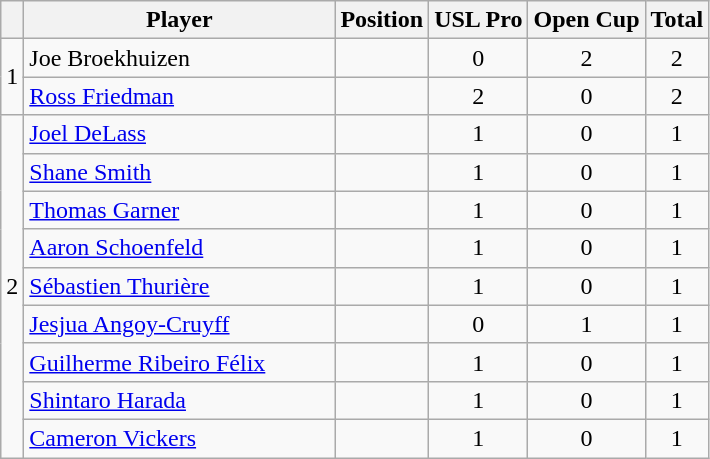<table class="wikitable">
<tr>
<th></th>
<th style="width:200px;">Player</th>
<th>Position</th>
<th>USL Pro</th>
<th>Open Cup</th>
<th>Total</th>
</tr>
<tr>
<td align=center rowspan=2>1</td>
<td> Joe Broekhuizen</td>
<td align=center></td>
<td align=center>0</td>
<td align=center>2</td>
<td align=center>2</td>
</tr>
<tr>
<td> <a href='#'>Ross Friedman</a></td>
<td align=center></td>
<td align=center>2</td>
<td align=center>0</td>
<td align=center>2</td>
</tr>
<tr>
<td align=center rowspan=9>2</td>
<td> <a href='#'>Joel DeLass</a></td>
<td align=center></td>
<td align=center>1</td>
<td align=center>0</td>
<td align=center>1</td>
</tr>
<tr>
<td> <a href='#'>Shane Smith</a></td>
<td align=center></td>
<td align=center>1</td>
<td align=center>0</td>
<td align=center>1</td>
</tr>
<tr>
<td> <a href='#'>Thomas Garner</a></td>
<td align=center></td>
<td align=center>1</td>
<td align=center>0</td>
<td align=center>1</td>
</tr>
<tr>
<td> <a href='#'>Aaron Schoenfeld</a></td>
<td align=center></td>
<td align=center>1</td>
<td align=center>0</td>
<td align=center>1</td>
</tr>
<tr>
<td> <a href='#'>Sébastien Thurière</a></td>
<td align=center></td>
<td align=center>1</td>
<td align=center>0</td>
<td align=center>1</td>
</tr>
<tr>
<td> <a href='#'>Jesjua Angoy-Cruyff</a></td>
<td align=center></td>
<td align=center>0</td>
<td align=center>1</td>
<td align=center>1</td>
</tr>
<tr>
<td> <a href='#'>Guilherme Ribeiro Félix</a></td>
<td align=center></td>
<td align=center>1</td>
<td align=center>0</td>
<td align=center>1</td>
</tr>
<tr>
<td> <a href='#'>Shintaro Harada</a></td>
<td align=center></td>
<td align=center>1</td>
<td align=center>0</td>
<td align=center>1</td>
</tr>
<tr>
<td> <a href='#'>Cameron Vickers</a></td>
<td align=center></td>
<td align=center>1</td>
<td align=center>0</td>
<td align=center>1</td>
</tr>
</table>
